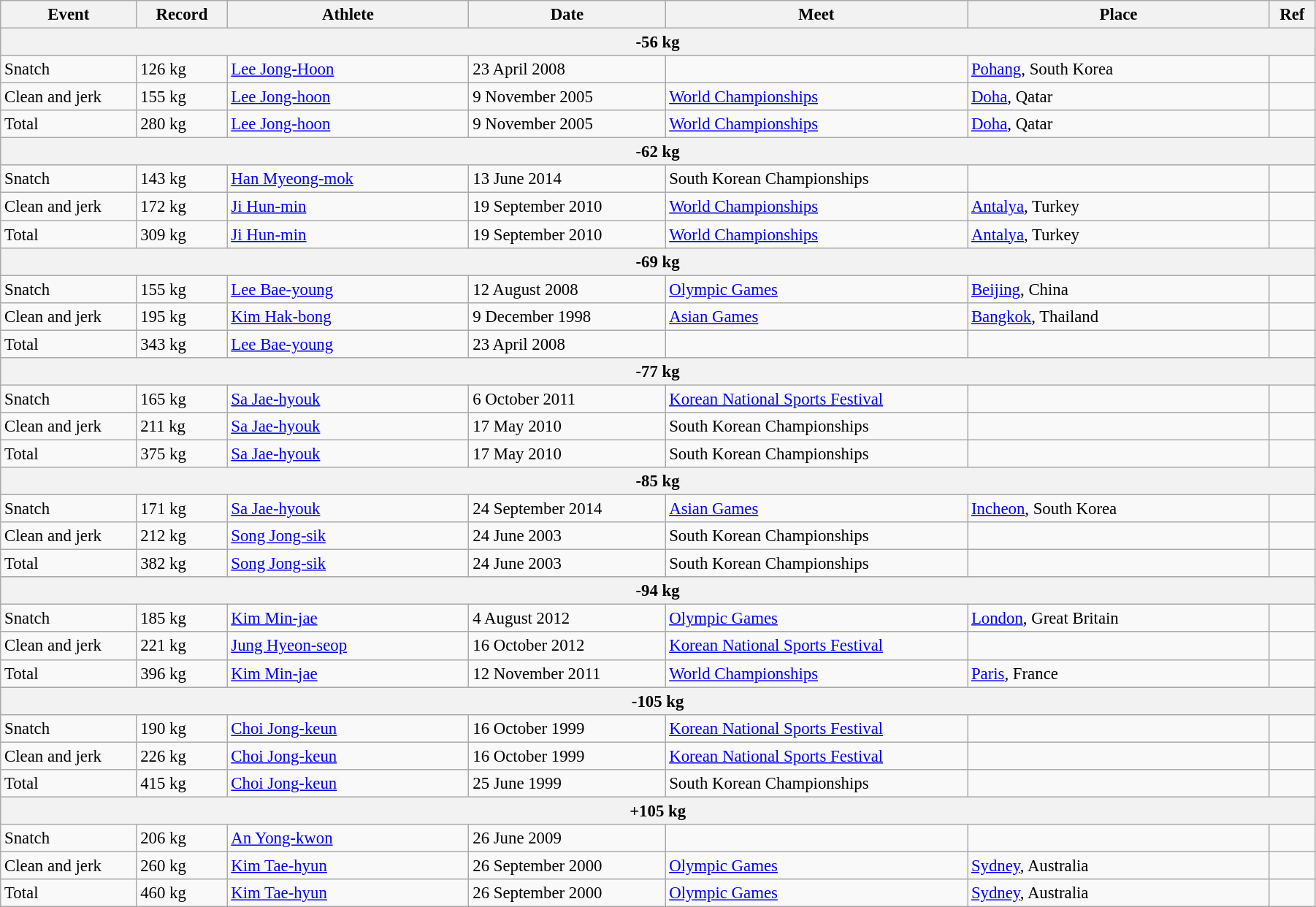<table class="wikitable" style="font-size:95%; width: 95%;">
<tr>
<th width=9%>Event</th>
<th width=6%>Record</th>
<th width=16%>Athlete</th>
<th width=13%>Date</th>
<th width=20%>Meet</th>
<th width=20%>Place</th>
<th width=3%>Ref</th>
</tr>
<tr bgcolor="#DDDDDD">
<th colspan=7>-56 kg</th>
</tr>
<tr>
<td>Snatch</td>
<td>126 kg</td>
<td><a href='#'>Lee Jong-Hoon</a></td>
<td>23 April 2008</td>
<td></td>
<td><a href='#'>Pohang</a>, South Korea</td>
<td></td>
</tr>
<tr>
<td>Clean and jerk</td>
<td>155 kg</td>
<td><a href='#'>Lee Jong-hoon</a></td>
<td>9 November 2005</td>
<td><a href='#'>World Championships</a></td>
<td><a href='#'>Doha</a>, Qatar</td>
<td></td>
</tr>
<tr>
<td>Total</td>
<td>280 kg</td>
<td><a href='#'>Lee Jong-hoon</a></td>
<td>9 November 2005</td>
<td><a href='#'>World Championships</a></td>
<td><a href='#'>Doha</a>, Qatar</td>
<td></td>
</tr>
<tr bgcolor="#DDDDDD">
<th colspan=7>-62 kg</th>
</tr>
<tr>
<td>Snatch</td>
<td>143 kg</td>
<td><a href='#'>Han Myeong-mok</a></td>
<td>13 June 2014</td>
<td>South Korean Championships</td>
<td></td>
<td></td>
</tr>
<tr>
<td>Clean and jerk</td>
<td>172 kg</td>
<td><a href='#'>Ji Hun-min</a></td>
<td>19 September 2010</td>
<td><a href='#'>World Championships</a></td>
<td><a href='#'>Antalya</a>, Turkey</td>
<td></td>
</tr>
<tr>
<td>Total</td>
<td>309 kg</td>
<td><a href='#'>Ji Hun-min</a></td>
<td>19 September 2010</td>
<td><a href='#'>World Championships</a></td>
<td><a href='#'>Antalya</a>, Turkey</td>
<td></td>
</tr>
<tr bgcolor="#DDDDDD">
<th colspan=7>-69 kg</th>
</tr>
<tr>
<td>Snatch</td>
<td>155 kg</td>
<td><a href='#'>Lee Bae-young</a></td>
<td>12 August 2008</td>
<td><a href='#'>Olympic Games</a></td>
<td><a href='#'>Beijing</a>, China</td>
<td></td>
</tr>
<tr>
<td>Clean and jerk</td>
<td>195 kg</td>
<td><a href='#'>Kim Hak-bong</a></td>
<td>9 December 1998</td>
<td><a href='#'>Asian Games</a></td>
<td><a href='#'>Bangkok</a>, Thailand</td>
<td></td>
</tr>
<tr>
<td>Total</td>
<td>343 kg</td>
<td><a href='#'>Lee Bae-young</a></td>
<td>23 April 2008</td>
<td></td>
<td></td>
<td></td>
</tr>
<tr bgcolor="#DDDDDD">
<th colspan=7>-77 kg</th>
</tr>
<tr>
<td>Snatch</td>
<td>165 kg</td>
<td><a href='#'>Sa Jae-hyouk</a></td>
<td>6 October 2011</td>
<td><a href='#'>Korean National Sports Festival</a></td>
<td></td>
<td></td>
</tr>
<tr>
<td>Clean and jerk</td>
<td>211 kg</td>
<td><a href='#'>Sa Jae-hyouk</a></td>
<td>17 May 2010</td>
<td>South Korean Championships</td>
<td></td>
<td></td>
</tr>
<tr>
<td>Total</td>
<td>375 kg</td>
<td><a href='#'>Sa Jae-hyouk</a></td>
<td>17 May 2010</td>
<td>South Korean Championships</td>
<td></td>
<td></td>
</tr>
<tr bgcolor="#DDDDDD">
<th colspan=7>-85 kg</th>
</tr>
<tr>
<td>Snatch</td>
<td>171 kg</td>
<td><a href='#'>Sa Jae-hyouk</a></td>
<td>24 September 2014</td>
<td><a href='#'>Asian Games</a></td>
<td><a href='#'>Incheon</a>, South Korea</td>
<td></td>
</tr>
<tr>
<td>Clean and jerk</td>
<td>212 kg</td>
<td><a href='#'>Song Jong-sik</a></td>
<td>24 June 2003</td>
<td>South Korean Championships</td>
<td></td>
<td></td>
</tr>
<tr>
<td>Total</td>
<td>382 kg</td>
<td><a href='#'>Song Jong-sik</a></td>
<td>24 June 2003</td>
<td>South Korean Championships</td>
<td></td>
<td></td>
</tr>
<tr bgcolor="#DDDDDD">
<th colspan=7>-94 kg</th>
</tr>
<tr>
<td>Snatch</td>
<td>185 kg</td>
<td><a href='#'>Kim Min-jae</a></td>
<td>4 August 2012</td>
<td><a href='#'>Olympic Games</a></td>
<td><a href='#'>London</a>, Great Britain</td>
<td></td>
</tr>
<tr>
<td>Clean and jerk</td>
<td>221 kg</td>
<td><a href='#'>Jung Hyeon-seop</a></td>
<td>16 October 2012</td>
<td><a href='#'>Korean National Sports Festival</a></td>
<td></td>
<td></td>
</tr>
<tr>
<td>Total</td>
<td>396 kg</td>
<td><a href='#'>Kim Min-jae</a></td>
<td>12 November 2011</td>
<td><a href='#'>World Championships</a></td>
<td><a href='#'>Paris</a>, France</td>
<td></td>
</tr>
<tr bgcolor="#DDDDDD">
<th colspan=7>-105 kg</th>
</tr>
<tr>
<td>Snatch</td>
<td>190 kg</td>
<td><a href='#'>Choi Jong-keun</a></td>
<td>16 October 1999</td>
<td><a href='#'>Korean National Sports Festival</a></td>
<td></td>
<td></td>
</tr>
<tr>
<td>Clean and jerk</td>
<td>226 kg</td>
<td><a href='#'>Choi Jong-keun</a></td>
<td>16 October 1999</td>
<td><a href='#'>Korean National Sports Festival</a></td>
<td></td>
<td></td>
</tr>
<tr>
<td>Total</td>
<td>415 kg</td>
<td><a href='#'>Choi Jong-keun</a></td>
<td>25 June 1999</td>
<td>South Korean Championships</td>
<td></td>
<td></td>
</tr>
<tr bgcolor="#DDDDDD">
<th colspan=7>+105 kg</th>
</tr>
<tr>
<td>Snatch</td>
<td>206 kg</td>
<td><a href='#'>An Yong-kwon</a></td>
<td>26 June 2009</td>
<td></td>
<td></td>
<td></td>
</tr>
<tr>
<td>Clean and jerk</td>
<td>260 kg</td>
<td><a href='#'>Kim Tae-hyun</a></td>
<td>26 September 2000</td>
<td><a href='#'>Olympic Games</a></td>
<td><a href='#'>Sydney</a>, Australia</td>
<td></td>
</tr>
<tr>
<td>Total</td>
<td>460 kg</td>
<td><a href='#'>Kim Tae-hyun</a></td>
<td>26 September 2000</td>
<td><a href='#'>Olympic Games</a></td>
<td><a href='#'>Sydney</a>, Australia</td>
<td></td>
</tr>
</table>
